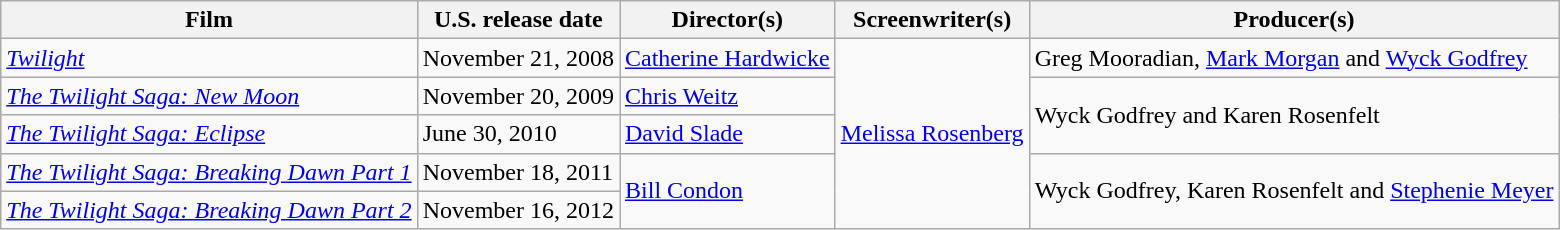<table class="wikitable">
<tr>
<th><strong>Film</strong></th>
<th><strong>U.S. release date</strong></th>
<th><strong>Director(s)</strong></th>
<th><strong>Screenwriter(s)</strong></th>
<th><strong>Producer(s)</strong></th>
</tr>
<tr>
<td><em><a href='#'>Twilight</a></em></td>
<td>November 21, 2008</td>
<td><a href='#'>Catherine Hardwicke</a></td>
<td rowspan="5"><a href='#'>Melissa Rosenberg</a></td>
<td>Greg Mooradian, <a href='#'>Mark Morgan</a> and <a href='#'>Wyck Godfrey</a></td>
</tr>
<tr>
<td><em><a href='#'>The Twilight Saga: New Moon</a></em></td>
<td>November 20, 2009</td>
<td><a href='#'>Chris Weitz</a></td>
<td rowspan="2">Wyck Godfrey and Karen Rosenfelt</td>
</tr>
<tr>
<td><em><a href='#'>The Twilight Saga: Eclipse</a></em></td>
<td>June 30, 2010</td>
<td><a href='#'>David Slade</a></td>
</tr>
<tr>
<td><em><a href='#'>The Twilight Saga: Breaking Dawn Part 1</a></em></td>
<td>November 18, 2011</td>
<td rowspan="2"><a href='#'>Bill Condon</a></td>
<td rowspan="2">Wyck Godfrey, Karen Rosenfelt and <a href='#'>Stephenie Meyer</a></td>
</tr>
<tr>
<td><em><a href='#'>The Twilight Saga: Breaking Dawn Part 2</a></em></td>
<td>November 16, 2012</td>
</tr>
</table>
